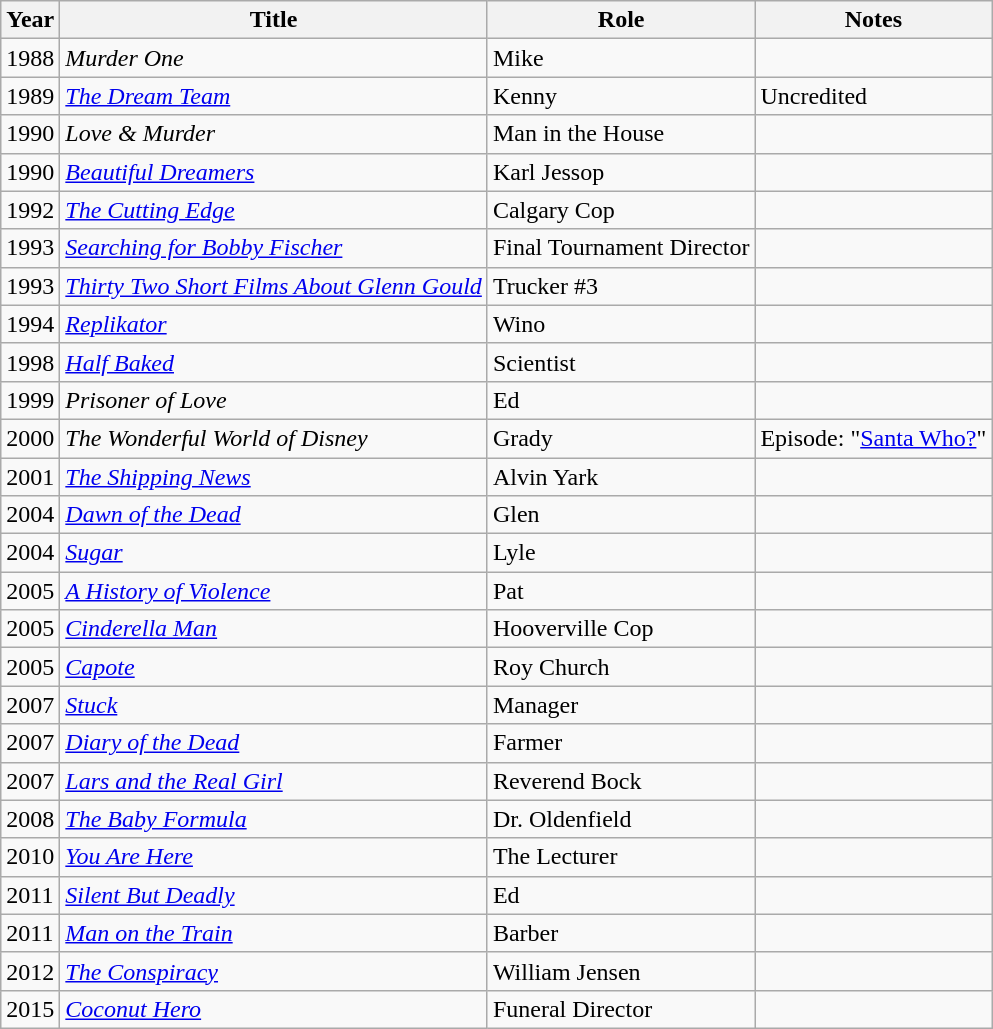<table class="wikitable">
<tr>
<th>Year</th>
<th>Title</th>
<th>Role</th>
<th>Notes</th>
</tr>
<tr>
<td>1988</td>
<td><em>Murder One</em></td>
<td>Mike</td>
<td></td>
</tr>
<tr>
<td>1989</td>
<td><em><a href='#'>The Dream Team</a></em></td>
<td>Kenny</td>
<td>Uncredited</td>
</tr>
<tr>
<td>1990</td>
<td><em>Love & Murder</em></td>
<td>Man in the House</td>
<td></td>
</tr>
<tr>
<td>1990</td>
<td><em><a href='#'>Beautiful Dreamers</a></em></td>
<td>Karl Jessop</td>
<td></td>
</tr>
<tr>
<td>1992</td>
<td><em><a href='#'>The Cutting Edge</a></em></td>
<td>Calgary Cop</td>
<td></td>
</tr>
<tr>
<td>1993</td>
<td><em><a href='#'>Searching for Bobby Fischer</a></em></td>
<td>Final Tournament Director</td>
<td></td>
</tr>
<tr>
<td>1993</td>
<td><em><a href='#'>Thirty Two Short Films About Glenn Gould</a></em></td>
<td>Trucker #3</td>
<td></td>
</tr>
<tr>
<td>1994</td>
<td><em><a href='#'>Replikator</a></em></td>
<td>Wino</td>
<td></td>
</tr>
<tr>
<td>1998</td>
<td><em><a href='#'>Half Baked</a></em></td>
<td>Scientist</td>
<td></td>
</tr>
<tr>
<td>1999</td>
<td><em>Prisoner of Love</em></td>
<td>Ed</td>
<td></td>
</tr>
<tr>
<td>2000</td>
<td><em>The Wonderful World of Disney</em></td>
<td>Grady</td>
<td>Episode: "<a href='#'>Santa Who?</a>"</td>
</tr>
<tr>
<td>2001</td>
<td><em><a href='#'>The Shipping News</a></em></td>
<td>Alvin Yark</td>
<td></td>
</tr>
<tr>
<td>2004</td>
<td><em><a href='#'>Dawn of the Dead</a></em></td>
<td>Glen</td>
<td></td>
</tr>
<tr>
<td>2004</td>
<td><em><a href='#'>Sugar</a></em></td>
<td>Lyle</td>
<td></td>
</tr>
<tr>
<td>2005</td>
<td><em><a href='#'>A History of Violence</a></em></td>
<td>Pat</td>
<td></td>
</tr>
<tr>
<td>2005</td>
<td><em><a href='#'>Cinderella Man</a></em></td>
<td>Hooverville Cop</td>
<td></td>
</tr>
<tr>
<td>2005</td>
<td><em><a href='#'>Capote</a></em></td>
<td>Roy Church</td>
<td></td>
</tr>
<tr>
<td>2007</td>
<td><em><a href='#'>Stuck</a></em></td>
<td>Manager</td>
<td></td>
</tr>
<tr>
<td>2007</td>
<td><em><a href='#'>Diary of the Dead</a></em></td>
<td>Farmer</td>
<td></td>
</tr>
<tr>
<td>2007</td>
<td><em><a href='#'>Lars and the Real Girl</a></em></td>
<td>Reverend Bock</td>
<td></td>
</tr>
<tr>
<td>2008</td>
<td><em><a href='#'>The Baby Formula</a></em></td>
<td>Dr. Oldenfield</td>
<td></td>
</tr>
<tr>
<td>2010</td>
<td><em><a href='#'>You Are Here</a></em></td>
<td>The Lecturer</td>
<td></td>
</tr>
<tr>
<td>2011</td>
<td><em><a href='#'>Silent But Deadly</a></em></td>
<td>Ed</td>
<td></td>
</tr>
<tr>
<td>2011</td>
<td><em><a href='#'>Man on the Train</a></em></td>
<td>Barber</td>
<td></td>
</tr>
<tr>
<td>2012</td>
<td><em><a href='#'>The Conspiracy</a></em></td>
<td>William Jensen</td>
<td></td>
</tr>
<tr>
<td>2015</td>
<td><em><a href='#'>Coconut Hero</a></em></td>
<td>Funeral Director</td>
<td></td>
</tr>
</table>
